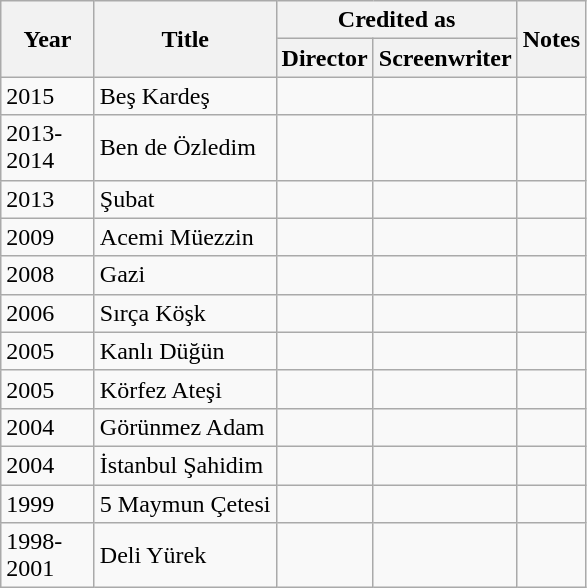<table class="wikitable sortable">
<tr>
<th rowspan=2 width="55">Year</th>
<th rowspan=2>Title</th>
<th colspan=2>Credited as</th>
<th rowspan=2>Notes</th>
</tr>
<tr>
<th width=55>Director</th>
<th width=55>Screenwriter</th>
</tr>
<tr>
<td>2015</td>
<td>Beş Kardeş</td>
<td></td>
<td></td>
<td></td>
</tr>
<tr>
<td>2013-2014</td>
<td>Ben de Özledim</td>
<td></td>
<td></td>
<td></td>
</tr>
<tr>
<td>2013</td>
<td>Şubat</td>
<td></td>
<td></td>
<td></td>
</tr>
<tr>
<td>2009</td>
<td>Acemi Müezzin</td>
<td></td>
<td></td>
<td></td>
</tr>
<tr>
<td>2008</td>
<td>Gazi</td>
<td></td>
<td></td>
<td></td>
</tr>
<tr>
<td>2006</td>
<td>Sırça Köşk</td>
<td></td>
<td></td>
<td></td>
</tr>
<tr>
<td>2005</td>
<td>Kanlı Düğün</td>
<td></td>
<td></td>
<td></td>
</tr>
<tr>
<td>2005</td>
<td>Körfez Ateşi</td>
<td></td>
<td></td>
<td></td>
</tr>
<tr>
<td>2004</td>
<td>Görünmez Adam</td>
<td></td>
<td></td>
<td></td>
</tr>
<tr>
<td>2004</td>
<td>İstanbul Şahidim</td>
<td></td>
<td></td>
<td></td>
</tr>
<tr>
<td>1999</td>
<td>5 Maymun Çetesi</td>
<td></td>
<td></td>
<td></td>
</tr>
<tr>
<td>1998-2001</td>
<td>Deli Yürek</td>
<td></td>
<td></td>
<td></td>
</tr>
</table>
